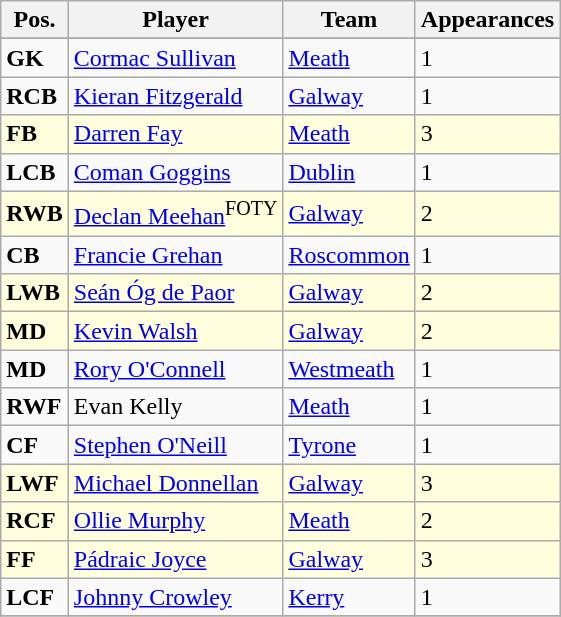<table class="wikitable">
<tr>
<th>Pos.</th>
<th>Player</th>
<th>Team</th>
<th>Appearances</th>
</tr>
<tr>
</tr>
<tr>
<td><strong>GK</strong></td>
<td> <a href='#'>Cormac Sullivan</a></td>
<td><a href='#'>Meath</a></td>
<td>1</td>
</tr>
<tr>
<td><strong>RCB</strong></td>
<td> <a href='#'>Kieran Fitzgerald</a></td>
<td><a href='#'>Galway</a></td>
<td>1</td>
</tr>
<tr bgcolor=#FFFFDD>
<td><strong>FB</strong></td>
<td> <a href='#'>Darren Fay</a></td>
<td><a href='#'>Meath</a></td>
<td>3</td>
</tr>
<tr>
<td><strong>LCB</strong></td>
<td> <a href='#'>Coman Goggins</a></td>
<td><a href='#'>Dublin</a></td>
<td>1</td>
</tr>
<tr bgcolor=#FFFFDD>
<td><strong>RWB</strong></td>
<td> <a href='#'>Declan Meehan</a><sup>FOTY</sup></td>
<td><a href='#'>Galway</a></td>
<td>2</td>
</tr>
<tr>
<td><strong>CB</strong></td>
<td> <a href='#'>Francie Grehan</a></td>
<td><a href='#'>Roscommon</a></td>
<td>1</td>
</tr>
<tr bgcolor=#FFFFDD>
<td><strong>LWB</strong></td>
<td> <a href='#'>Seán Óg de Paor</a></td>
<td><a href='#'>Galway</a></td>
<td>2</td>
</tr>
<tr bgcolor=#FFFFDD>
<td><strong>MD</strong></td>
<td> <a href='#'>Kevin Walsh</a></td>
<td><a href='#'>Galway</a></td>
<td>2</td>
</tr>
<tr>
<td><strong>MD</strong></td>
<td> <a href='#'>Rory O'Connell</a></td>
<td><a href='#'>Westmeath</a></td>
<td>1</td>
</tr>
<tr>
<td><strong>RWF</strong></td>
<td> Evan Kelly</td>
<td><a href='#'>Meath</a></td>
<td>1</td>
</tr>
<tr>
<td><strong>CF</strong></td>
<td> <a href='#'>Stephen O'Neill</a></td>
<td><a href='#'>Tyrone</a></td>
<td>1</td>
</tr>
<tr bgcolor=#FFFFDD>
<td><strong>LWF</strong></td>
<td> <a href='#'>Michael Donnellan</a></td>
<td><a href='#'>Galway</a></td>
<td>3</td>
</tr>
<tr bgcolor=#FFFFDD>
<td><strong>RCF</strong></td>
<td> <a href='#'>Ollie Murphy</a></td>
<td><a href='#'>Meath</a></td>
<td>2</td>
</tr>
<tr bgcolor=#FFFFDD>
<td><strong>FF</strong></td>
<td> <a href='#'>Pádraic Joyce</a></td>
<td><a href='#'>Galway</a></td>
<td>3</td>
</tr>
<tr>
<td><strong>LCF</strong></td>
<td> <a href='#'>Johnny Crowley</a></td>
<td><a href='#'>Kerry</a></td>
<td>1</td>
</tr>
<tr>
</tr>
</table>
